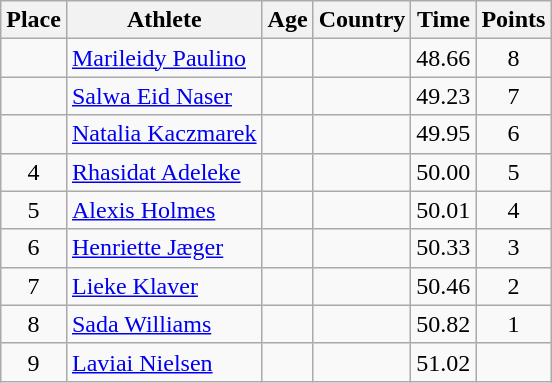<table class="wikitable mw-datatable sortable">
<tr>
<th>Place</th>
<th>Athlete</th>
<th>Age</th>
<th>Country</th>
<th>Time</th>
<th>Points</th>
</tr>
<tr>
<td align=center></td>
<td><a href='#'>Marileidy Paulino</a></td>
<td></td>
<td></td>
<td>48.66</td>
<td align=center>8</td>
</tr>
<tr>
<td align=center></td>
<td><a href='#'>Salwa Eid Naser</a></td>
<td></td>
<td></td>
<td>49.23</td>
<td align=center>7</td>
</tr>
<tr>
<td align=center></td>
<td><a href='#'>Natalia Kaczmarek</a></td>
<td></td>
<td></td>
<td>49.95</td>
<td align=center>6</td>
</tr>
<tr>
<td align=center>4</td>
<td><a href='#'>Rhasidat Adeleke</a></td>
<td></td>
<td></td>
<td>50.00</td>
<td align=center>5</td>
</tr>
<tr>
<td align=center>5</td>
<td><a href='#'>Alexis Holmes</a></td>
<td></td>
<td></td>
<td>50.01</td>
<td align=center>4</td>
</tr>
<tr>
<td align=center>6</td>
<td><a href='#'>Henriette Jæger</a></td>
<td></td>
<td></td>
<td>50.33</td>
<td align=center>3</td>
</tr>
<tr>
<td align=center>7</td>
<td><a href='#'>Lieke Klaver</a></td>
<td></td>
<td></td>
<td>50.46</td>
<td align=center>2</td>
</tr>
<tr>
<td align=center>8</td>
<td><a href='#'>Sada Williams</a></td>
<td></td>
<td></td>
<td>50.82</td>
<td align=center>1</td>
</tr>
<tr>
<td align=center>9</td>
<td><a href='#'>Laviai Nielsen</a></td>
<td></td>
<td></td>
<td>51.02</td>
<td align=center></td>
</tr>
</table>
